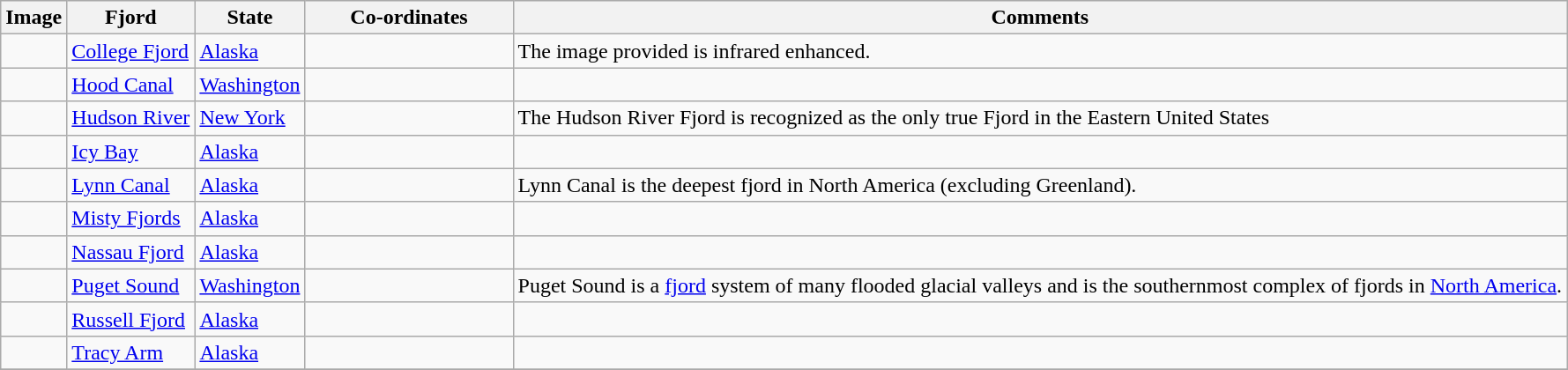<table class="wikitable sortable">
<tr bgcolor="#efefef">
<th>Image</th>
<th>Fjord</th>
<th>State</th>
<th width="150px">Co-ordinates</th>
<th>Comments</th>
</tr>
<tr>
<td></td>
<td><a href='#'>College Fjord</a></td>
<td><a href='#'>Alaska</a></td>
<td></td>
<td>The image provided is infrared enhanced.</td>
</tr>
<tr>
<td></td>
<td><a href='#'>Hood Canal</a></td>
<td><a href='#'>Washington</a></td>
<td></td>
<td></td>
</tr>
<tr>
<td></td>
<td><a href='#'>Hudson River</a></td>
<td><a href='#'>New York</a></td>
<td></td>
<td>The Hudson River Fjord is recognized as the only true Fjord in the Eastern United States </td>
</tr>
<tr>
<td></td>
<td><a href='#'>Icy Bay</a></td>
<td><a href='#'>Alaska</a></td>
<td></td>
<td></td>
</tr>
<tr>
<td></td>
<td><a href='#'>Lynn Canal</a></td>
<td><a href='#'>Alaska</a></td>
<td></td>
<td>Lynn Canal is the deepest fjord in North America (excluding Greenland).</td>
</tr>
<tr>
<td></td>
<td><a href='#'>Misty Fjords</a></td>
<td><a href='#'>Alaska</a></td>
<td></td>
<td></td>
</tr>
<tr>
<td></td>
<td><a href='#'>Nassau Fjord</a></td>
<td><a href='#'>Alaska</a></td>
<td></td>
<td></td>
</tr>
<tr>
<td></td>
<td><a href='#'>Puget Sound</a></td>
<td><a href='#'>Washington</a></td>
<td></td>
<td>Puget Sound is a <a href='#'>fjord</a> system of many flooded glacial valleys and is the southernmost complex of fjords in <a href='#'>North America</a>.</td>
</tr>
<tr>
<td></td>
<td><a href='#'>Russell Fjord</a></td>
<td><a href='#'>Alaska</a></td>
<td></td>
<td></td>
</tr>
<tr>
<td></td>
<td><a href='#'>Tracy Arm</a></td>
<td><a href='#'>Alaska</a></td>
<td></td>
<td></td>
</tr>
<tr>
</tr>
</table>
